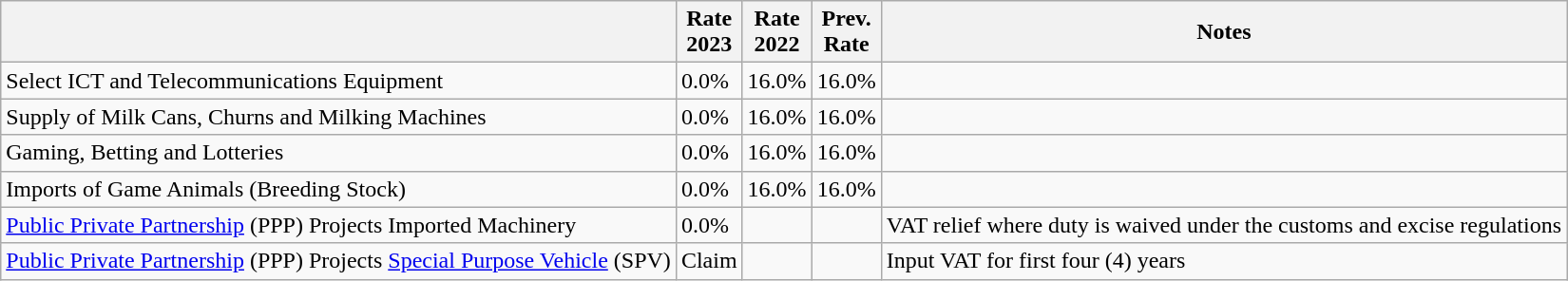<table class="wikitable">
<tr>
<th></th>
<th>Rate<br>2023</th>
<th>Rate<br>2022</th>
<th>Prev.<br>Rate</th>
<th>Notes</th>
</tr>
<tr>
<td>Select ICT and Telecommunications Equipment</td>
<td>0.0%</td>
<td>16.0%</td>
<td>16.0%</td>
<td></td>
</tr>
<tr>
<td>Supply of Milk Cans, Churns and Milking Machines</td>
<td>0.0%</td>
<td>16.0%</td>
<td>16.0%</td>
<td></td>
</tr>
<tr>
<td>Gaming, Betting and Lotteries</td>
<td>0.0%</td>
<td>16.0%</td>
<td>16.0%</td>
<td></td>
</tr>
<tr>
<td>Imports of Game Animals (Breeding Stock)</td>
<td>0.0%</td>
<td>16.0%</td>
<td>16.0%</td>
<td></td>
</tr>
<tr>
<td><a href='#'>Public Private Partnership</a> (PPP) Projects Imported Machinery</td>
<td>0.0%</td>
<td></td>
<td></td>
<td>VAT relief where duty is waived under the customs and excise regulations</td>
</tr>
<tr>
<td><a href='#'>Public Private Partnership</a> (PPP) Projects <a href='#'>Special Purpose Vehicle</a> (SPV)</td>
<td>Claim</td>
<td></td>
<td></td>
<td>Input VAT for first four (4) years</td>
</tr>
</table>
